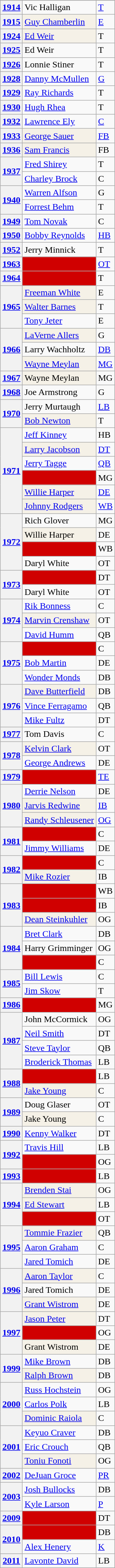<table class=wikitable>
<tr>
</tr>
<tr>
<th><a href='#'>1914</a></th>
<td>Vic Halligan</td>
<td><a href='#'>T</a></td>
</tr>
<tr>
<th><a href='#'>1915</a></th>
<td bgcolor=#f5f1e7><a href='#'>Guy Chamberlin</a></td>
<td><a href='#'>E</a></td>
</tr>
<tr>
<th><a href='#'>1924</a></th>
<td bgcolor=#f5f1e7><a href='#'>Ed Weir</a></td>
<td>T</td>
</tr>
<tr>
<th><a href='#'>1925</a></th>
<td>Ed Weir </td>
<td>T</td>
</tr>
<tr>
<th><a href='#'>1926</a></th>
<td>Lonnie Stiner</td>
<td>T</td>
</tr>
<tr>
<th><a href='#'>1928</a></th>
<td><a href='#'>Danny McMullen</a></td>
<td><a href='#'>G</a></td>
</tr>
<tr>
<th><a href='#'>1929</a></th>
<td><a href='#'>Ray Richards</a></td>
<td>T</td>
</tr>
<tr>
<th><a href='#'>1930</a></th>
<td><a href='#'>Hugh Rhea</a></td>
<td>T</td>
</tr>
<tr>
<th><a href='#'>1932</a></th>
<td><a href='#'>Lawrence Ely</a></td>
<td><a href='#'>C</a></td>
</tr>
<tr>
<th><a href='#'>1933</a></th>
<td bgcolor=#f5f1e7><a href='#'>George Sauer</a></td>
<td><a href='#'>FB</a></td>
</tr>
<tr>
<th><a href='#'>1936</a></th>
<td bgcolor=#f5f1e7><a href='#'>Sam Francis</a></td>
<td>FB</td>
</tr>
<tr>
<th rowspan=2><a href='#'>1937</a></th>
<td><a href='#'>Fred Shirey</a></td>
<td>T</td>
</tr>
<tr>
<td><a href='#'>Charley Brock</a></td>
<td>C</td>
</tr>
<tr>
<th rowspan=2><a href='#'>1940</a></th>
<td><a href='#'>Warren Alfson</a></td>
<td>G</td>
</tr>
<tr>
<td><a href='#'>Forrest Behm</a></td>
<td>T</td>
</tr>
<tr>
<th><a href='#'>1949</a></th>
<td><a href='#'>Tom Novak</a></td>
<td>C</td>
</tr>
<tr>
<th><a href='#'>1950</a></th>
<td><a href='#'>Bobby Reynolds</a></td>
<td><a href='#'>HB</a></td>
</tr>
<tr>
<th><a href='#'>1952</a></th>
<td>Jerry Minnick</td>
<td>T</td>
</tr>
<tr>
<th><a href='#'>1963</a></th>
<td bgcolor=#d00000></td>
<td><a href='#'>OT</a></td>
</tr>
<tr>
<th><a href='#'>1964</a></th>
<td bgcolor=#d00000></td>
<td>T</td>
</tr>
<tr>
<th rowspan=3><a href='#'>1965</a></th>
<td bgcolor=#f5f1e7><a href='#'>Freeman White</a></td>
<td>E</td>
</tr>
<tr>
<td bgcolor=#f5f1e7><a href='#'>Walter Barnes</a></td>
<td>T</td>
</tr>
<tr>
<td><a href='#'>Tony Jeter</a></td>
<td>E</td>
</tr>
<tr>
<th rowspan=3><a href='#'>1966</a></th>
<td bgcolor=#f5f1e7><a href='#'>LaVerne Allers</a></td>
<td>G</td>
</tr>
<tr>
<td>Larry Wachholtz</td>
<td><a href='#'>DB</a></td>
</tr>
<tr>
<td bgcolor=#f5f1e7><a href='#'>Wayne Meylan</a></td>
<td><a href='#'>MG</a></td>
</tr>
<tr>
<th><a href='#'>1967</a></th>
<td bgcolor=#f5f1e7>Wayne Meylan </td>
<td>MG</td>
</tr>
<tr>
<th><a href='#'>1968</a></th>
<td>Joe Armstrong</td>
<td>G</td>
</tr>
<tr>
<th rowspan=2><a href='#'>1970</a></th>
<td>Jerry Murtaugh</td>
<td><a href='#'>LB</a></td>
</tr>
<tr>
<td bgcolor=#f5f1e7><a href='#'>Bob Newton</a></td>
<td>T</td>
</tr>
<tr>
<th rowspan=6><a href='#'>1971</a></th>
<td><a href='#'>Jeff Kinney</a></td>
<td>HB</td>
</tr>
<tr>
<td bgcolor=#f5f1e7><a href='#'>Larry Jacobson</a></td>
<td><a href='#'>DT</a></td>
</tr>
<tr>
<td><a href='#'>Jerry Tagge</a></td>
<td><a href='#'>QB</a></td>
</tr>
<tr>
<td bgcolor=#d00000></td>
<td>MG</td>
</tr>
<tr>
<td bgcolor=#f5f1e7><a href='#'>Willie Harper</a></td>
<td><a href='#'>DE</a></td>
</tr>
<tr>
<td bgcolor=#f5f1e7><a href='#'>Johnny Rodgers</a></td>
<td><a href='#'>WB</a></td>
</tr>
<tr>
<th rowspan=4><a href='#'>1972</a></th>
<td>Rich Glover </td>
<td>MG</td>
</tr>
<tr>
<td bgcolor=#f5f1e7>Willie Harper </td>
<td>DE</td>
</tr>
<tr>
<td bgcolor=#d00000> </td>
<td>WB</td>
</tr>
<tr>
<td>Daryl White</td>
<td>OT</td>
</tr>
<tr>
<th rowspan=2><a href='#'>1973</a></th>
<td bgcolor=#d00000></td>
<td>DT</td>
</tr>
<tr>
<td>Daryl White </td>
<td>OT</td>
</tr>
<tr>
<th rowspan=3><a href='#'>1974</a></th>
<td><a href='#'>Rik Bonness</a></td>
<td>C</td>
</tr>
<tr>
<td bgcolor=#f5f1e7><a href='#'>Marvin Crenshaw</a></td>
<td>OT</td>
</tr>
<tr>
<td><a href='#'>David Humm</a></td>
<td>QB</td>
</tr>
<tr>
<th rowspan=3><a href='#'>1975</a></th>
<td bgcolor=#d00000> </td>
<td>C</td>
</tr>
<tr>
<td><a href='#'>Bob Martin</a></td>
<td>DE</td>
</tr>
<tr>
<td><a href='#'>Wonder Monds</a></td>
<td>DB</td>
</tr>
<tr>
<th rowspan=3><a href='#'>1976</a></th>
<td bgcolor=#f5f1e7><a href='#'>Dave Butterfield</a></td>
<td>DB</td>
</tr>
<tr>
<td><a href='#'>Vince Ferragamo</a></td>
<td>QB</td>
</tr>
<tr>
<td><a href='#'>Mike Fultz</a></td>
<td>DT</td>
</tr>
<tr>
<th><a href='#'>1977</a></th>
<td>Tom Davis</td>
<td>C</td>
</tr>
<tr>
<th rowspan=2><a href='#'>1978</a></th>
<td bgcolor=#f5f1e7><a href='#'>Kelvin Clark</a></td>
<td>OT</td>
</tr>
<tr>
<td><a href='#'>George Andrews</a></td>
<td>DE</td>
</tr>
<tr>
<th><a href='#'>1979</a></th>
<td bgcolor=#d00000></td>
<td><a href='#'>TE</a></td>
</tr>
<tr>
<th rowspan=3><a href='#'>1980</a></th>
<td><a href='#'>Derrie Nelson</a></td>
<td>DE</td>
</tr>
<tr>
<td bgcolor=#f5f1e7><a href='#'>Jarvis Redwine</a></td>
<td><a href='#'>IB</a></td>
</tr>
<tr>
<td bgcolor=#f5f1e7><a href='#'>Randy Schleusener</a></td>
<td><a href='#'>OG</a></td>
</tr>
<tr>
<th rowspan=2><a href='#'>1981</a></th>
<td bgcolor=#d00000></td>
<td>C</td>
</tr>
<tr>
<td><a href='#'>Jimmy Williams</a></td>
<td>DE</td>
</tr>
<tr>
<th rowspan=2><a href='#'>1982</a></th>
<td bgcolor=#d00000> </td>
<td>C</td>
</tr>
<tr>
<td bgcolor=#f5f1e7><a href='#'>Mike Rozier</a></td>
<td>IB</td>
</tr>
<tr>
<th rowspan=3><a href='#'>1983</a></th>
<td bgcolor=#d00000></td>
<td>WB</td>
</tr>
<tr>
<td bgcolor=#d00000> </td>
<td>IB</td>
</tr>
<tr>
<td bgcolor=#f5f1e7><a href='#'>Dean Steinkuhler</a></td>
<td>OG</td>
</tr>
<tr>
<th rowspan=3><a href='#'>1984</a></th>
<td><a href='#'>Bret Clark</a></td>
<td>DB</td>
</tr>
<tr>
<td>Harry Grimminger</td>
<td>OG</td>
</tr>
<tr>
<td bgcolor=#d00000></td>
<td>C</td>
</tr>
<tr>
<th rowspan=2><a href='#'>1985</a></th>
<td><a href='#'>Bill Lewis</a></td>
<td>C</td>
</tr>
<tr>
<td><a href='#'>Jim Skow</a></td>
<td>T</td>
</tr>
<tr>
<th><a href='#'>1986</a></th>
<td bgcolor=#d00000></td>
<td>MG</td>
</tr>
<tr>
<th rowspan=4><a href='#'>1987</a></th>
<td>John McCormick</td>
<td>OG</td>
</tr>
<tr>
<td><a href='#'>Neil Smith</a></td>
<td>DT</td>
</tr>
<tr>
<td><a href='#'>Steve Taylor</a></td>
<td>QB</td>
</tr>
<tr>
<td><a href='#'>Broderick Thomas</a></td>
<td>LB</td>
</tr>
<tr>
<th rowspan=2><a href='#'>1988</a></th>
<td bgcolor=#d00000> </td>
<td>LB</td>
</tr>
<tr>
<td bgcolor=#f5f1e7><a href='#'>Jake Young</a></td>
<td>C</td>
</tr>
<tr>
<th rowspan=2><a href='#'>1989</a></th>
<td>Doug Glaser</td>
<td>OT</td>
</tr>
<tr>
<td bgcolor=#f5f1e7>Jake Young </td>
<td>C</td>
</tr>
<tr>
<th><a href='#'>1990</a></th>
<td><a href='#'>Kenny Walker</a></td>
<td>DT</td>
</tr>
<tr>
<th rowspan=2><a href='#'>1992</a></th>
<td><a href='#'>Travis Hill</a></td>
<td>LB</td>
</tr>
<tr>
<td bgcolor=#d00000></td>
<td>OG</td>
</tr>
<tr>
<th><a href='#'>1993</a></th>
<td bgcolor=#d00000></td>
<td>LB</td>
</tr>
<tr>
<th rowspan=3><a href='#'>1994</a></th>
<td bgcolor=#f5f1e7><a href='#'>Brenden Stai</a></td>
<td>OG</td>
</tr>
<tr>
<td bgcolor=#f5f1e7><a href='#'>Ed Stewart</a></td>
<td>LB</td>
</tr>
<tr>
<td bgcolor=#d00000></td>
<td>OT</td>
</tr>
<tr>
<th rowspan=3><a href='#'>1995</a></th>
<td bgcolor=#f5f1e7><a href='#'>Tommie Frazier</a></td>
<td>QB</td>
</tr>
<tr>
<td><a href='#'>Aaron Graham</a></td>
<td>C</td>
</tr>
<tr>
<td><a href='#'>Jared Tomich</a></td>
<td>DE</td>
</tr>
<tr>
<th rowspan=3><a href='#'>1996</a></th>
<td bgcolor=#f5f1e7><a href='#'>Aaron Taylor</a></td>
<td>C</td>
</tr>
<tr>
<td>Jared Tomich </td>
<td>DE</td>
</tr>
<tr>
<td bgcolor=#f5f1e7><a href='#'>Grant Wistrom</a></td>
<td>DE</td>
</tr>
<tr>
<th rowspan=3><a href='#'>1997</a></th>
<td bgcolor=#f5f1e7><a href='#'>Jason Peter</a></td>
<td>DT</td>
</tr>
<tr>
<td bgcolor=#d00000> </td>
<td>OG</td>
</tr>
<tr>
<td bgcolor=#f5f1e7>Grant Wistrom </td>
<td>DE</td>
</tr>
<tr>
<th rowspan=2><a href='#'>1999</a></th>
<td><a href='#'>Mike Brown</a></td>
<td>DB</td>
</tr>
<tr>
<td bgcolor=#f5f1e7><a href='#'>Ralph Brown</a></td>
<td>DB</td>
</tr>
<tr>
<th rowspan=3><a href='#'>2000</a></th>
<td><a href='#'>Russ Hochstein</a></td>
<td>OG</td>
</tr>
<tr>
<td><a href='#'>Carlos Polk</a></td>
<td>LB</td>
</tr>
<tr>
<td bgcolor=#f5f1e7><a href='#'>Dominic Raiola</a></td>
<td>C</td>
</tr>
<tr>
<th rowspan=3><a href='#'>2001</a></th>
<td><a href='#'>Keyuo Craver</a></td>
<td>DB</td>
</tr>
<tr>
<td><a href='#'>Eric Crouch</a></td>
<td>QB</td>
</tr>
<tr>
<td bgcolor=#f5f1e7><a href='#'>Toniu Fonoti</a></td>
<td>OG</td>
</tr>
<tr>
<th><a href='#'>2002</a></th>
<td><a href='#'>DeJuan Groce</a></td>
<td><a href='#'>PR</a></td>
</tr>
<tr>
<th rowspan=2><a href='#'>2003</a></th>
<td><a href='#'>Josh Bullocks</a></td>
<td>DB</td>
</tr>
<tr>
<td><a href='#'>Kyle Larson</a></td>
<td><a href='#'>P</a></td>
</tr>
<tr>
<th><a href='#'>2009</a></th>
<td bgcolor=#d00000></td>
<td>DT</td>
</tr>
<tr>
<th rowspan=2><a href='#'>2010</a></th>
<td bgcolor=#d00000></td>
<td>DB</td>
</tr>
<tr>
<td><a href='#'>Alex Henery</a></td>
<td><a href='#'>K</a></td>
</tr>
<tr>
<th><a href='#'>2011</a></th>
<td><a href='#'>Lavonte David</a></td>
<td>LB</td>
</tr>
</table>
